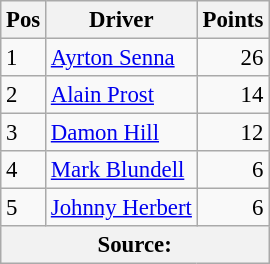<table class="wikitable" style="font-size: 95%;">
<tr>
<th>Pos</th>
<th>Driver</th>
<th>Points</th>
</tr>
<tr>
<td>1</td>
<td> <a href='#'>Ayrton Senna</a></td>
<td align="right">26</td>
</tr>
<tr>
<td>2</td>
<td> <a href='#'>Alain Prost</a></td>
<td align="right">14</td>
</tr>
<tr>
<td>3</td>
<td> <a href='#'>Damon Hill</a></td>
<td align="right">12</td>
</tr>
<tr>
<td>4</td>
<td> <a href='#'>Mark Blundell</a></td>
<td align="right">6</td>
</tr>
<tr>
<td>5</td>
<td> <a href='#'>Johnny Herbert</a></td>
<td align="right">6</td>
</tr>
<tr>
<th colspan=4>Source:</th>
</tr>
</table>
